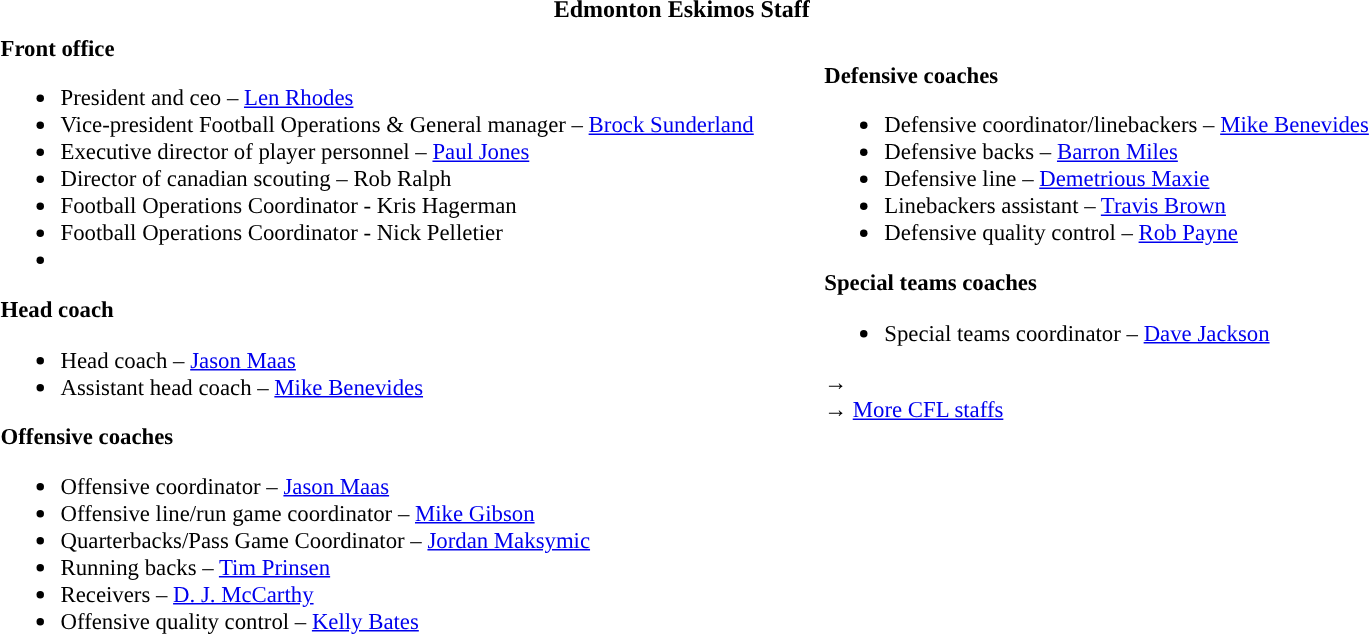<table class="toccolours" style="text-align: left;">
<tr>
<th colspan="7" style="text-align:center; ">Edmonton Eskimos Staff</th>
</tr>
<tr>
<td colspan=7 style="text-align:right;"></td>
</tr>
<tr>
<td style="vertical-align:top;"></td>
<td style="font-size: 95%;vertical-align:top;"><strong>Front office</strong><br><ul><li>President and ceo – <a href='#'>Len Rhodes</a></li><li>Vice-president Football Operations & General manager – <a href='#'>Brock Sunderland</a></li><li>Executive director of player personnel – <a href='#'>Paul Jones</a></li><li>Director of canadian scouting – Rob Ralph</li><li>Football Operations Coordinator - Kris Hagerman</li><li>Football Operations Coordinator - Nick Pelletier</li><li></li></ul><strong>Head coach</strong><ul><li>Head coach – <a href='#'>Jason Maas</a></li><li>Assistant head coach – <a href='#'>Mike Benevides</a></li></ul><strong>Offensive coaches</strong><ul><li>Offensive coordinator – <a href='#'>Jason Maas</a></li><li>Offensive line/run game coordinator – <a href='#'>Mike Gibson</a></li><li>Quarterbacks/Pass Game Coordinator – <a href='#'>Jordan Maksymic</a></li><li>Running backs – <a href='#'>Tim Prinsen</a></li><li>Receivers – <a href='#'>D. J. McCarthy</a></li><li>Offensive quality control – <a href='#'>Kelly Bates</a></li></ul></td>
<td width="35"> </td>
<td style="vertical-align:top;"></td>
<td style="font-size: 95%;vertical-align:top;"><br><strong>Defensive coaches</strong><ul><li>Defensive coordinator/linebackers – <a href='#'>Mike Benevides</a></li><li>Defensive backs – <a href='#'>Barron Miles</a></li><li>Defensive line – <a href='#'>Demetrious Maxie</a></li><li>Linebackers assistant – <a href='#'>Travis Brown</a></li><li>Defensive quality control – <a href='#'>Rob Payne</a></li></ul><strong>Special teams coaches</strong><ul><li>Special teams coordinator – <a href='#'>Dave Jackson</a></li></ul>→ <span></span><br>
→ <a href='#'>More CFL staffs</a></td>
</tr>
</table>
